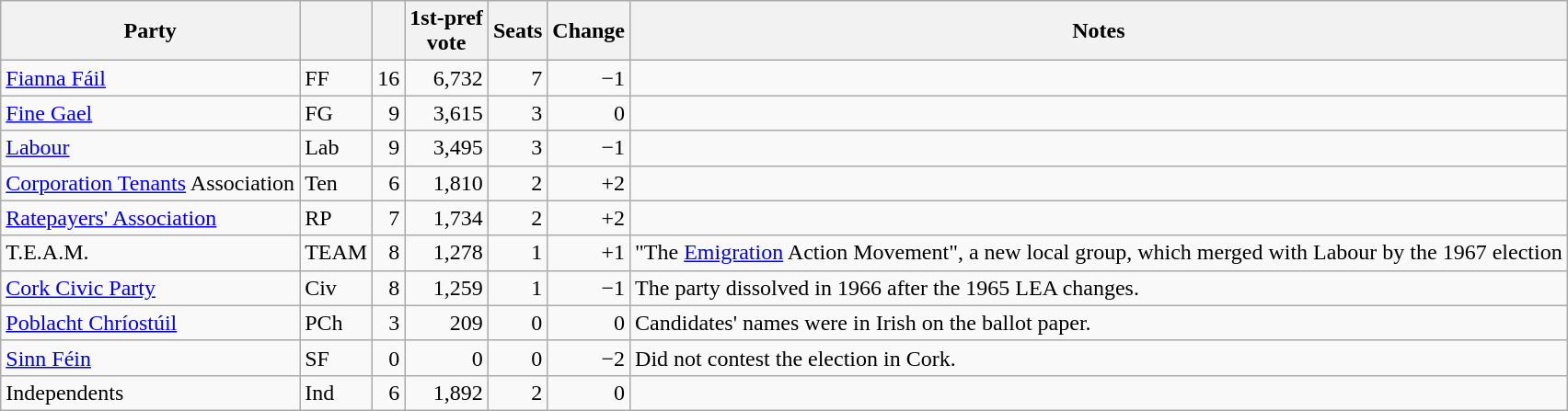<table class="wikitable sortable">
<tr>
<th>Party</th>
<th></th>
<th></th>
<th>1st-pref<br>vote</th>
<th>Seats</th>
<th>Change</th>
<th>Notes</th>
</tr>
<tr>
<td><a href='#'>Fianna Fáil</a></td>
<td>FF</td>
<td style="text-align:right;">16</td>
<td align=right>6,732</td>
<td style="text-align:right;">7</td>
<td style="text-align:right;">−1</td>
<td></td>
</tr>
<tr>
<td><a href='#'>Fine Gael</a></td>
<td>FG</td>
<td style="text-align:right;">9</td>
<td style="text-align:right;">3,615</td>
<td style="text-align:right;">3</td>
<td style="text-align:right;">0</td>
<td></td>
</tr>
<tr>
<td><a href='#'>Labour</a></td>
<td>Lab</td>
<td style="text-align:right;">9</td>
<td style="text-align:right;">3,495</td>
<td style="text-align:right;">3</td>
<td style="text-align:right;">−1</td>
<td></td>
</tr>
<tr>
<td><a href='#'>Corporation Tenants</a> Association</td>
<td>Ten</td>
<td style="text-align:right;">6</td>
<td style="text-align:right;">1,810</td>
<td style="text-align:right;">2</td>
<td style="text-align:right;">+2</td>
<td></td>
</tr>
<tr>
<td><a href='#'>Ratepayers' Association</a></td>
<td>RP</td>
<td style="text-align:right;">7</td>
<td style="text-align:right;">1,734</td>
<td style="text-align:right;">2</td>
<td style="text-align:right;">+2</td>
<td></td>
</tr>
<tr>
<td>T.E.A.M.</td>
<td>TEAM</td>
<td style="text-align:right;">8</td>
<td style="text-align:right;">1,278</td>
<td style="text-align:right;">1</td>
<td style="text-align:right;">+1</td>
<td>"The <a href='#'>Emigration</a> Action Movement", a new local group, which merged with Labour by the 1967 election</td>
</tr>
<tr>
<td><a href='#'>Cork Civic Party</a></td>
<td>Civ</td>
<td style="text-align:right;">8</td>
<td style="text-align:right;">1,259</td>
<td style="text-align:right;">1</td>
<td style="text-align:right;">−1</td>
<td>The party dissolved in 1966 after the 1965 LEA changes.</td>
</tr>
<tr>
<td><a href='#'>Poblacht Chríostúil</a></td>
<td>PCh</td>
<td style="text-align:right;">3</td>
<td style="text-align:right;">209</td>
<td style="text-align:right;">0</td>
<td style="text-align:right;">0</td>
<td>Candidates' names were in Irish on the ballot paper.</td>
</tr>
<tr>
<td><a href='#'>Sinn Féin</a></td>
<td>SF</td>
<td style="text-align:right;">0</td>
<td style="text-align:right;">0</td>
<td style="text-align:right;">0</td>
<td style="text-align:right;">−2</td>
<td>Did not contest the election in Cork.</td>
</tr>
<tr>
<td>Independents</td>
<td>Ind</td>
<td style="text-align:right;">6</td>
<td style="text-align:right;">1,892</td>
<td style="text-align:right;">2</td>
<td style="text-align:right;">0</td>
<td></td>
</tr>
</table>
